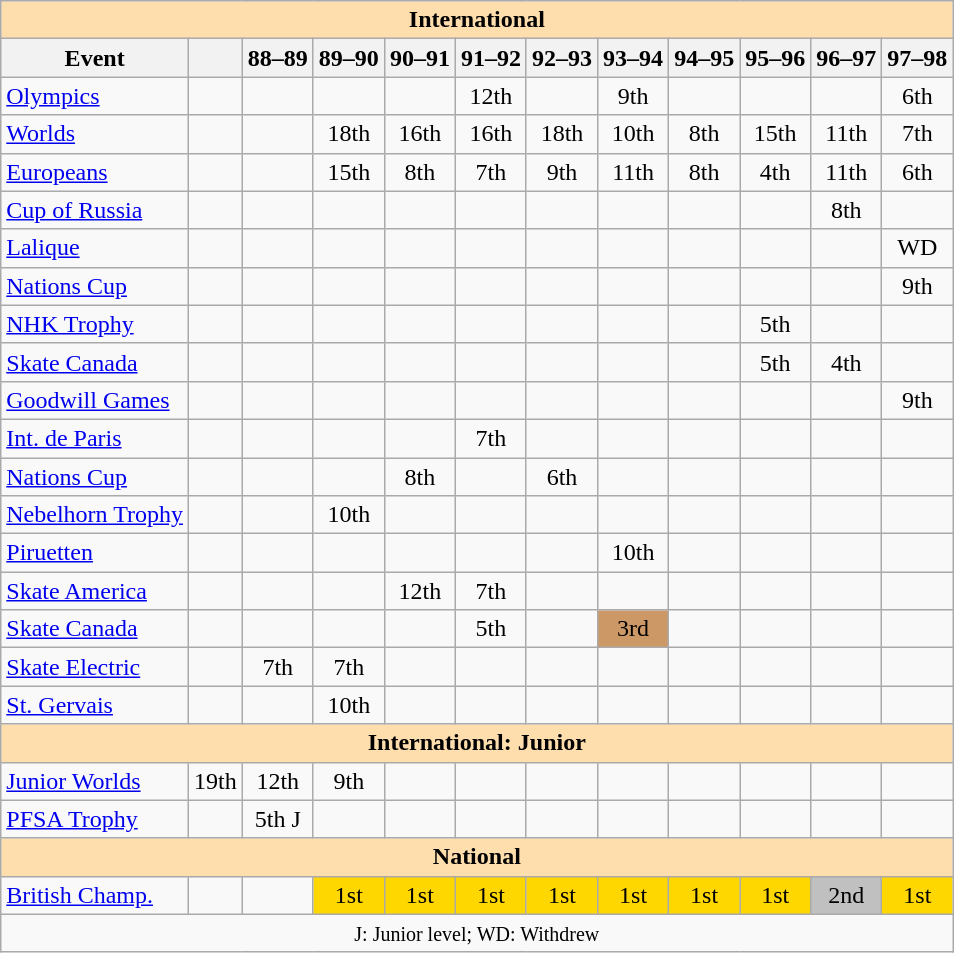<table class="wikitable" style="text-align:center">
<tr>
<th style="background-color: #ffdead; " colspan=12 align=center>International</th>
</tr>
<tr>
<th>Event</th>
<th></th>
<th>88–89</th>
<th>89–90</th>
<th>90–91</th>
<th>91–92</th>
<th>92–93</th>
<th>93–94</th>
<th>94–95</th>
<th>95–96</th>
<th>96–97</th>
<th>97–98</th>
</tr>
<tr>
<td align=left><a href='#'>Olympics</a></td>
<td></td>
<td></td>
<td></td>
<td></td>
<td>12th</td>
<td></td>
<td>9th</td>
<td></td>
<td></td>
<td></td>
<td>6th</td>
</tr>
<tr>
<td align=left><a href='#'>Worlds</a></td>
<td></td>
<td></td>
<td>18th</td>
<td>16th</td>
<td>16th</td>
<td>18th</td>
<td>10th</td>
<td>8th</td>
<td>15th</td>
<td>11th</td>
<td>7th</td>
</tr>
<tr>
<td align=left><a href='#'>Europeans</a></td>
<td></td>
<td></td>
<td>15th</td>
<td>8th</td>
<td>7th</td>
<td>9th</td>
<td>11th</td>
<td>8th</td>
<td>4th</td>
<td>11th</td>
<td>6th</td>
</tr>
<tr>
<td align=left> <a href='#'>Cup of Russia</a></td>
<td></td>
<td></td>
<td></td>
<td></td>
<td></td>
<td></td>
<td></td>
<td></td>
<td></td>
<td>8th</td>
<td></td>
</tr>
<tr>
<td align=left> <a href='#'>Lalique</a></td>
<td></td>
<td></td>
<td></td>
<td></td>
<td></td>
<td></td>
<td></td>
<td></td>
<td></td>
<td></td>
<td>WD</td>
</tr>
<tr>
<td align=left> <a href='#'>Nations Cup</a></td>
<td></td>
<td></td>
<td></td>
<td></td>
<td></td>
<td></td>
<td></td>
<td></td>
<td></td>
<td></td>
<td>9th</td>
</tr>
<tr>
<td align=left> <a href='#'>NHK Trophy</a></td>
<td></td>
<td></td>
<td></td>
<td></td>
<td></td>
<td></td>
<td></td>
<td></td>
<td>5th</td>
<td></td>
<td></td>
</tr>
<tr>
<td align=left> <a href='#'>Skate Canada</a></td>
<td></td>
<td></td>
<td></td>
<td></td>
<td></td>
<td></td>
<td></td>
<td></td>
<td>5th</td>
<td>4th</td>
<td></td>
</tr>
<tr>
<td align=left><a href='#'>Goodwill Games</a></td>
<td></td>
<td></td>
<td></td>
<td></td>
<td></td>
<td></td>
<td></td>
<td></td>
<td></td>
<td></td>
<td>9th</td>
</tr>
<tr>
<td align=left><a href='#'>Int. de Paris</a></td>
<td></td>
<td></td>
<td></td>
<td></td>
<td>7th</td>
<td></td>
<td></td>
<td></td>
<td></td>
<td></td>
<td></td>
</tr>
<tr>
<td align=left><a href='#'>Nations Cup</a></td>
<td></td>
<td></td>
<td></td>
<td>8th</td>
<td></td>
<td>6th</td>
<td></td>
<td></td>
<td></td>
<td></td>
<td></td>
</tr>
<tr>
<td align=left><a href='#'>Nebelhorn Trophy</a></td>
<td></td>
<td></td>
<td>10th</td>
<td></td>
<td></td>
<td></td>
<td></td>
<td></td>
<td></td>
<td></td>
<td></td>
</tr>
<tr>
<td align=left><a href='#'>Piruetten</a></td>
<td></td>
<td></td>
<td></td>
<td></td>
<td></td>
<td></td>
<td>10th</td>
<td></td>
<td></td>
<td></td>
<td></td>
</tr>
<tr>
<td align=left><a href='#'>Skate America</a></td>
<td></td>
<td></td>
<td></td>
<td>12th</td>
<td>7th</td>
<td></td>
<td></td>
<td></td>
<td></td>
<td></td>
<td></td>
</tr>
<tr>
<td align=left><a href='#'>Skate Canada</a></td>
<td></td>
<td></td>
<td></td>
<td></td>
<td>5th</td>
<td></td>
<td bgcolor=cc9966>3rd</td>
<td></td>
<td></td>
<td></td>
<td></td>
</tr>
<tr>
<td align=left><a href='#'>Skate Electric</a></td>
<td></td>
<td>7th</td>
<td>7th</td>
<td></td>
<td></td>
<td></td>
<td></td>
<td></td>
<td></td>
<td></td>
<td></td>
</tr>
<tr>
<td align=left><a href='#'>St. Gervais</a></td>
<td></td>
<td></td>
<td>10th</td>
<td></td>
<td></td>
<td></td>
<td></td>
<td></td>
<td></td>
<td></td>
<td></td>
</tr>
<tr>
<th style="background-color: #ffdead; " colspan=12 align=center>International: Junior</th>
</tr>
<tr>
<td align=left><a href='#'>Junior Worlds</a></td>
<td>19th</td>
<td>12th</td>
<td>9th</td>
<td></td>
<td></td>
<td></td>
<td></td>
<td></td>
<td></td>
<td></td>
<td></td>
</tr>
<tr>
<td align=left><a href='#'>PFSA Trophy</a></td>
<td></td>
<td>5th J</td>
<td></td>
<td></td>
<td></td>
<td></td>
<td></td>
<td></td>
<td></td>
<td></td>
<td></td>
</tr>
<tr>
<th style="background-color: #ffdead; " colspan=12 align=center>National</th>
</tr>
<tr>
<td align=left><a href='#'>British Champ.</a></td>
<td></td>
<td></td>
<td bgcolor=gold>1st</td>
<td bgcolor=gold>1st</td>
<td bgcolor=gold>1st</td>
<td bgcolor=gold>1st</td>
<td bgcolor=gold>1st</td>
<td bgcolor=gold>1st</td>
<td bgcolor=gold>1st</td>
<td bgcolor=silver>2nd</td>
<td bgcolor=gold>1st</td>
</tr>
<tr>
<td colspan=12 align=center><small> J: Junior level; WD: Withdrew </small></td>
</tr>
</table>
